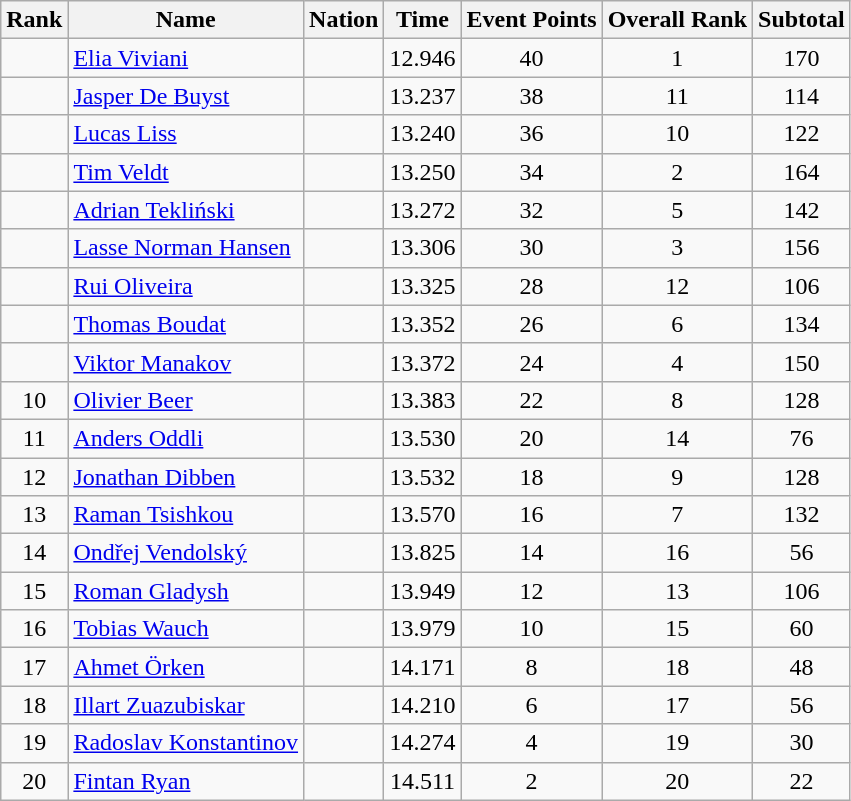<table class="wikitable sortable" style="text-align:center">
<tr>
<th>Rank</th>
<th>Name</th>
<th>Nation</th>
<th>Time</th>
<th>Event Points</th>
<th>Overall Rank</th>
<th>Subtotal</th>
</tr>
<tr>
<td></td>
<td align=left><a href='#'>Elia Viviani</a></td>
<td align=left></td>
<td>12.946</td>
<td>40</td>
<td>1</td>
<td>170</td>
</tr>
<tr>
<td></td>
<td align=left><a href='#'>Jasper De Buyst</a></td>
<td align=left></td>
<td>13.237</td>
<td>38</td>
<td>11</td>
<td>114</td>
</tr>
<tr>
<td></td>
<td align=left><a href='#'>Lucas Liss</a></td>
<td align=left></td>
<td>13.240</td>
<td>36</td>
<td>10</td>
<td>122</td>
</tr>
<tr>
<td></td>
<td align=left><a href='#'>Tim Veldt</a></td>
<td align=left></td>
<td>13.250</td>
<td>34</td>
<td>2</td>
<td>164</td>
</tr>
<tr>
<td></td>
<td align=left><a href='#'>Adrian Tekliński</a></td>
<td align=left></td>
<td>13.272</td>
<td>32</td>
<td>5</td>
<td>142</td>
</tr>
<tr>
<td></td>
<td align=left><a href='#'>Lasse Norman Hansen</a></td>
<td align=left></td>
<td>13.306</td>
<td>30</td>
<td>3</td>
<td>156</td>
</tr>
<tr>
<td></td>
<td align=left><a href='#'>Rui Oliveira</a></td>
<td align=left></td>
<td>13.325</td>
<td>28</td>
<td>12</td>
<td>106</td>
</tr>
<tr>
<td></td>
<td align=left><a href='#'>Thomas Boudat</a></td>
<td align=left></td>
<td>13.352</td>
<td>26</td>
<td>6</td>
<td>134</td>
</tr>
<tr>
<td></td>
<td align=left><a href='#'>Viktor Manakov</a></td>
<td align=left></td>
<td>13.372</td>
<td>24</td>
<td>4</td>
<td>150</td>
</tr>
<tr>
<td>10</td>
<td align=left><a href='#'>Olivier Beer</a></td>
<td align=left></td>
<td>13.383</td>
<td>22</td>
<td>8</td>
<td>128</td>
</tr>
<tr>
<td>11</td>
<td align=left><a href='#'>Anders Oddli</a></td>
<td align=left></td>
<td>13.530</td>
<td>20</td>
<td>14</td>
<td>76</td>
</tr>
<tr>
<td>12</td>
<td align=left><a href='#'>Jonathan Dibben</a></td>
<td align=left></td>
<td>13.532</td>
<td>18</td>
<td>9</td>
<td>128</td>
</tr>
<tr>
<td>13</td>
<td align=left><a href='#'>Raman Tsishkou</a></td>
<td align=left></td>
<td>13.570</td>
<td>16</td>
<td>7</td>
<td>132</td>
</tr>
<tr>
<td>14</td>
<td align=left><a href='#'>Ondřej Vendolský</a></td>
<td align=left></td>
<td>13.825</td>
<td>14</td>
<td>16</td>
<td>56</td>
</tr>
<tr>
<td>15</td>
<td align=left><a href='#'>Roman Gladysh</a></td>
<td align=left></td>
<td>13.949</td>
<td>12</td>
<td>13</td>
<td>106</td>
</tr>
<tr>
<td>16</td>
<td align=left><a href='#'>Tobias Wauch</a></td>
<td align=left></td>
<td>13.979</td>
<td>10</td>
<td>15</td>
<td>60</td>
</tr>
<tr>
<td>17</td>
<td align=left><a href='#'>Ahmet Örken</a></td>
<td align=left></td>
<td>14.171</td>
<td>8</td>
<td>18</td>
<td>48</td>
</tr>
<tr>
<td>18</td>
<td align=left><a href='#'>Illart Zuazubiskar</a></td>
<td align=left></td>
<td>14.210</td>
<td>6</td>
<td>17</td>
<td>56</td>
</tr>
<tr>
<td>19</td>
<td align=left><a href='#'>Radoslav Konstantinov</a></td>
<td align=left></td>
<td>14.274</td>
<td>4</td>
<td>19</td>
<td>30</td>
</tr>
<tr>
<td>20</td>
<td align=left><a href='#'>Fintan Ryan</a></td>
<td align=left></td>
<td>14.511</td>
<td>2</td>
<td>20</td>
<td>22</td>
</tr>
</table>
